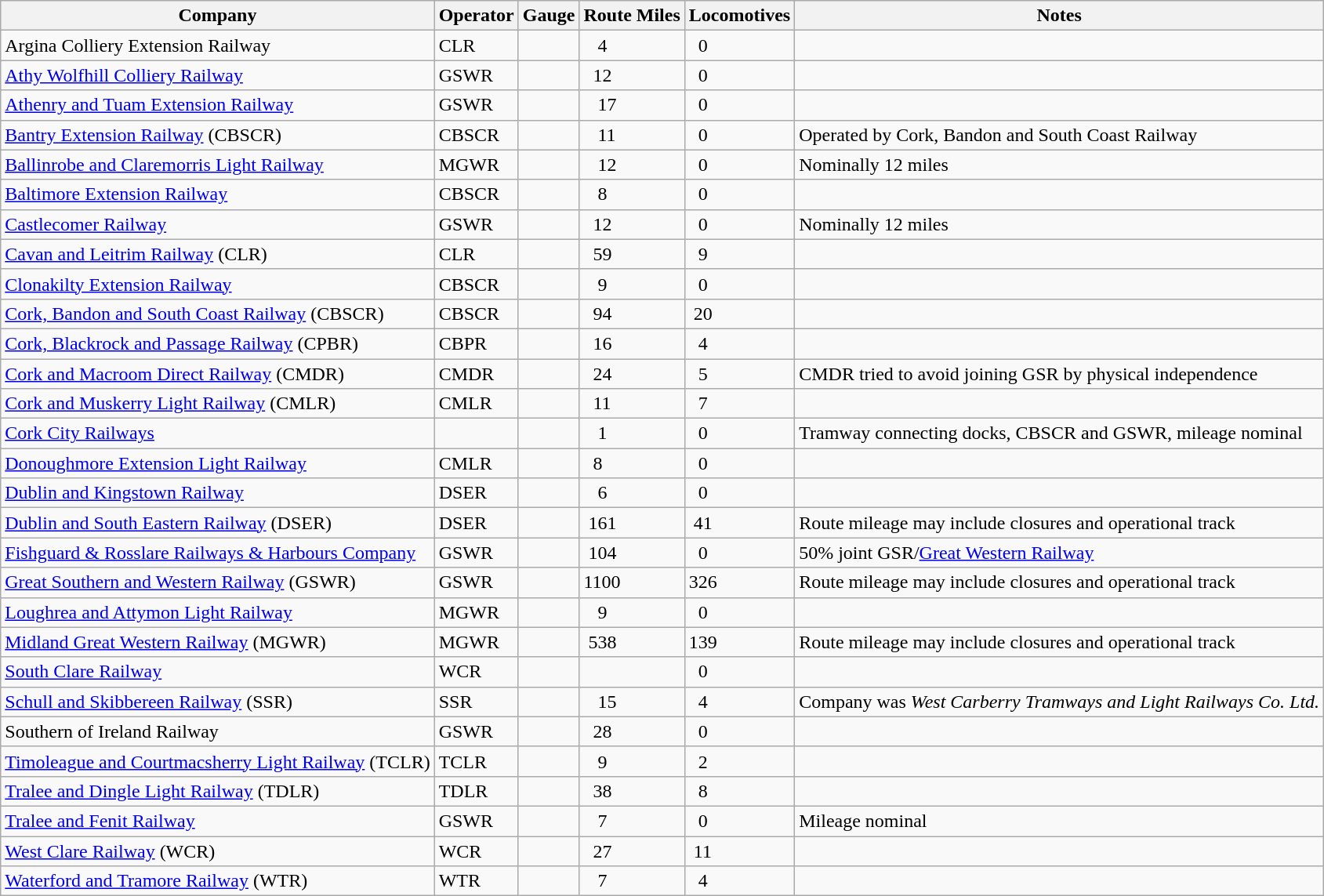<table class="wikitable sortable mw-collapsible">
<tr>
<th align="left">Company</th>
<th align="left">Operator</th>
<th align="left">Gauge</th>
<th align="left">Route Miles</th>
<th align="left">Locomotives</th>
<th align="left">Notes</th>
</tr>
<tr>
<td align="left">Argina Colliery Extension Railway</td>
<td align="left">CLR</td>
<td align="left"></td>
<td align="left">   4</td>
<td align="left">  0</td>
<td align="left"></td>
</tr>
<tr>
<td align="left"><a href='#'>Athy Wolfhill Colliery Railway</a></td>
<td align="left">GSWR</td>
<td align="left"></td>
<td align="left">  12</td>
<td align="left">  0</td>
<td align="left"></td>
</tr>
<tr>
<td align="left"><a href='#'>Athenry and Tuam Extension Railway</a></td>
<td align="left">GSWR</td>
<td align="left"></td>
<td align="left">   17</td>
<td align="left">  0</td>
<td align="left"></td>
</tr>
<tr>
<td align="left"><a href='#'>Bantry Extension Railway</a> (CBSCR)</td>
<td align="left">CBSCR</td>
<td align="left"></td>
<td align="left">   11</td>
<td align="left">  0</td>
<td align="left">Operated by Cork, Bandon and South Coast Railway</td>
</tr>
<tr>
<td align="left"><a href='#'>Ballinrobe and Claremorris Light Railway</a></td>
<td align="left">MGWR</td>
<td align="left"></td>
<td align="left">   12</td>
<td align="left">  0</td>
<td align="left">Nominally 12 miles</td>
</tr>
<tr>
<td align="left"><a href='#'>Baltimore Extension Railway</a></td>
<td align="left">CBSCR</td>
<td align="left"></td>
<td align="left">   8</td>
<td align="left">  0</td>
<td align="left"></td>
</tr>
<tr>
<td align="left"><a href='#'>Castlecomer Railway</a></td>
<td align="left">GSWR</td>
<td align="left"></td>
<td align="left">  12</td>
<td align="left">  0</td>
<td align="left">Nominally 12 miles</td>
</tr>
<tr>
<td align="left"><a href='#'>Cavan and Leitrim Railway</a> (CLR)</td>
<td align="left">CLR</td>
<td align="left"></td>
<td align="left">  59</td>
<td align="left">  9</td>
<td align="left"></td>
</tr>
<tr>
<td align="left"><a href='#'>Clonakilty Extension Railway</a></td>
<td align="left">CBSCR</td>
<td align="left"></td>
<td align="left">   9</td>
<td align="left">  0</td>
<td align="left"></td>
</tr>
<tr>
<td align="left"><a href='#'>Cork, Bandon and South Coast Railway</a> (CBSCR)</td>
<td align="left">CBSCR</td>
<td align="left"></td>
<td align="left">  94</td>
<td align="left"> 20</td>
<td align="left"></td>
</tr>
<tr>
<td align="left"><a href='#'>Cork, Blackrock and Passage Railway</a> (CPBR)</td>
<td align="left">CBPR</td>
<td align="left"></td>
<td align="left">  16</td>
<td align="left">  4</td>
<td align="left"></td>
</tr>
<tr>
<td align="left"><a href='#'>Cork and Macroom Direct Railway</a> (CMDR)</td>
<td align="left">CMDR</td>
<td align="left"></td>
<td align="left">  24</td>
<td align="left">  5</td>
<td align="left">CMDR tried to avoid joining GSR by physical independence</td>
</tr>
<tr>
<td align="left"><a href='#'>Cork and Muskerry Light Railway</a> (CMLR)</td>
<td align="left">CMLR</td>
<td align="left"></td>
<td align="left">  11</td>
<td align="left">  7</td>
<td align="left"></td>
</tr>
<tr>
<td align="left"><a href='#'>Cork City Railways</a></td>
<td align="left"></td>
<td align="left"></td>
<td align="left">   1</td>
<td align="left">  0</td>
<td align="left">Tramway connecting docks, CBSCR and GSWR, mileage nominal</td>
</tr>
<tr>
<td align="left"><a href='#'>Donoughmore Extension Light Railway</a></td>
<td align="left">CMLR</td>
<td align="left"></td>
<td align="left">  8</td>
<td align="left">  0</td>
<td align="left"></td>
</tr>
<tr>
<td align="left"><a href='#'>Dublin and Kingstown Railway</a></td>
<td align="left">DSER</td>
<td align="left"></td>
<td align="left">   6</td>
<td align="left">  0</td>
<td align="left"></td>
</tr>
<tr>
<td align="left"><a href='#'>Dublin and South Eastern Railway</a> (DSER)</td>
<td align="left">DSER</td>
<td align="left"></td>
<td align="left"> 161</td>
<td align="left"> 41</td>
<td align="left">Route mileage may include closures and operational track</td>
</tr>
<tr>
<td align="left"><a href='#'>Fishguard & Rosslare Railways & Harbours Company</a></td>
<td align="left">GSWR</td>
<td align="left"></td>
<td align="left"> 104</td>
<td align="left">  0</td>
<td align="left">50% joint GSR/<a href='#'>Great Western Railway</a></td>
</tr>
<tr>
<td align="left"><a href='#'>Great Southern and Western Railway</a> (GSWR)</td>
<td align="left">GSWR</td>
<td align="left"></td>
<td align="left">1100</td>
<td align="left">326</td>
<td align="left">Route mileage may include closures and operational track</td>
</tr>
<tr>
<td align="left"><a href='#'>Loughrea and Attymon Light Railway</a></td>
<td align="left">MGWR</td>
<td align="left"></td>
<td align="left">   9</td>
<td align="left">  0</td>
<td align="left"></td>
</tr>
<tr>
<td align="left"><a href='#'>Midland Great Western Railway</a> (MGWR)</td>
<td align="left">MGWR</td>
<td align="left"></td>
<td align="left"> 538</td>
<td align="left">139</td>
<td align="left">Route mileage may include closures and operational track</td>
</tr>
<tr>
<td align="left"><a href='#'>South Clare Railway</a></td>
<td align="left">WCR</td>
<td align="left"></td>
<td align="left"></td>
<td align="left">  0</td>
<td align="left"></td>
</tr>
<tr>
<td align="left"><a href='#'>Schull and Skibbereen Railway</a> (SSR)</td>
<td align="left">SSR</td>
<td align="left"></td>
<td align="left">   15</td>
<td align="left">  4</td>
<td align="left">Company was <em>West Carberry Tramways and Light Railways Co. Ltd.</em></td>
</tr>
<tr>
<td align="left">Southern of Ireland Railway</td>
<td align="left">GSWR</td>
<td align="left"></td>
<td align="left">  28</td>
<td align="left">  0</td>
<td align="left"></td>
</tr>
<tr>
<td align="left"><a href='#'>Timoleague and Courtmacsherry Light Railway</a> (TCLR)</td>
<td align="left">TCLR</td>
<td align="left"></td>
<td align="left">   9</td>
<td align="left">  2</td>
<td align="left"></td>
</tr>
<tr>
<td align="left"><a href='#'>Tralee and Dingle Light Railway</a> (TDLR)</td>
<td align="left">TDLR</td>
<td align="left"></td>
<td align="left">  38</td>
<td align="left">  8</td>
<td align="left"></td>
</tr>
<tr>
<td align="left"><a href='#'>Tralee and Fenit Railway</a></td>
<td align="left">GSWR</td>
<td align="left"></td>
<td align="left">   7</td>
<td align="left">  0</td>
<td align="left">Mileage nominal</td>
</tr>
<tr>
<td align="left"><a href='#'>West Clare Railway</a> (WCR)</td>
<td align="left">WCR</td>
<td align="left"></td>
<td align="left">  27</td>
<td align="left"> 11</td>
<td align="left"></td>
</tr>
<tr>
<td align="left"><a href='#'>Waterford and Tramore Railway</a> (WTR)</td>
<td align="left">WTR</td>
<td align="left"></td>
<td align="left">   7</td>
<td align="left">  4</td>
<td align="left"></td>
</tr>
</table>
